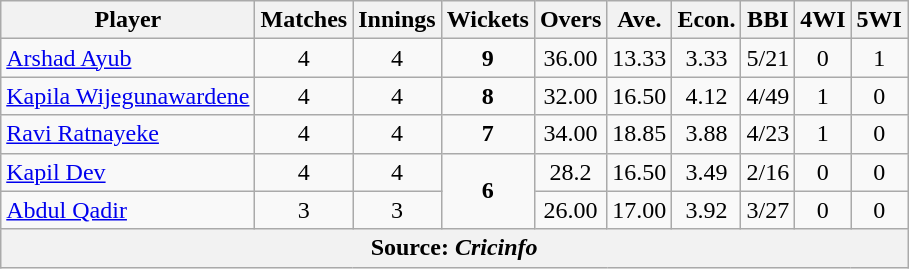<table class="wikitable" style="text-align: center;">
<tr>
<th>Player</th>
<th>Matches</th>
<th>Innings</th>
<th>Wickets</th>
<th>Overs</th>
<th>Ave.</th>
<th>Econ.</th>
<th>BBI</th>
<th>4WI</th>
<th>5WI</th>
</tr>
<tr>
<td style="text-align:left"> <a href='#'>Arshad Ayub</a></td>
<td>4</td>
<td>4</td>
<td><strong>9</strong></td>
<td>36.00</td>
<td>13.33</td>
<td>3.33</td>
<td>5/21</td>
<td>0</td>
<td>1</td>
</tr>
<tr>
<td style="text-align:left"> <a href='#'>Kapila Wijegunawardene</a></td>
<td>4</td>
<td>4</td>
<td><strong>8</strong></td>
<td>32.00</td>
<td>16.50</td>
<td>4.12</td>
<td>4/49</td>
<td>1</td>
<td>0</td>
</tr>
<tr>
<td style="text-align:left"> <a href='#'>Ravi Ratnayeke</a></td>
<td>4</td>
<td>4</td>
<td><strong>7</strong></td>
<td>34.00</td>
<td>18.85</td>
<td>3.88</td>
<td>4/23</td>
<td>1</td>
<td>0</td>
</tr>
<tr>
<td style="text-align:left"> <a href='#'>Kapil Dev</a></td>
<td>4</td>
<td>4</td>
<td rowspan="2"><strong>6</strong></td>
<td>28.2</td>
<td>16.50</td>
<td>3.49</td>
<td>2/16</td>
<td>0</td>
<td>0</td>
</tr>
<tr>
<td style="text-align:left"> <a href='#'>Abdul Qadir</a></td>
<td>3</td>
<td>3</td>
<td>26.00</td>
<td>17.00</td>
<td>3.92</td>
<td>3/27</td>
<td>0</td>
<td>0</td>
</tr>
<tr>
<th colspan="10">Source: <em>Cricinfo</em></th>
</tr>
</table>
